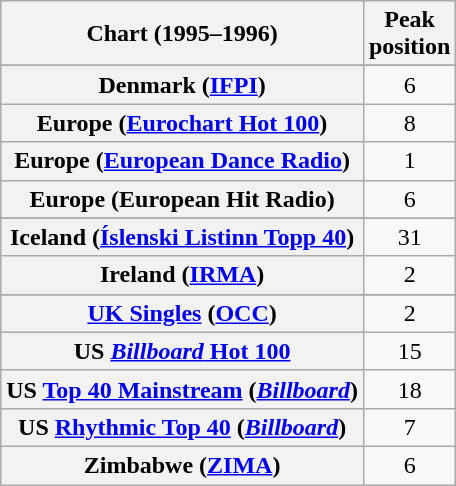<table class="wikitable sortable plainrowheaders" style="text-align:center">
<tr>
<th>Chart (1995–1996)</th>
<th>Peak<br>position</th>
</tr>
<tr>
</tr>
<tr>
</tr>
<tr>
</tr>
<tr>
<th scope="row">Denmark (<a href='#'>IFPI</a>)</th>
<td>6</td>
</tr>
<tr>
<th scope="row">Europe (<a href='#'>Eurochart Hot 100</a>)</th>
<td>8</td>
</tr>
<tr>
<th scope="row">Europe (<a href='#'>European Dance Radio</a>)</th>
<td>1</td>
</tr>
<tr>
<th scope="row">Europe (European Hit Radio)</th>
<td>6</td>
</tr>
<tr>
</tr>
<tr>
</tr>
<tr>
<th scope="row">Iceland (<a href='#'>Íslenski Listinn Topp 40</a>)</th>
<td>31</td>
</tr>
<tr>
<th scope="row">Ireland (<a href='#'>IRMA</a>)</th>
<td>2</td>
</tr>
<tr>
</tr>
<tr>
</tr>
<tr>
</tr>
<tr>
</tr>
<tr>
</tr>
<tr>
</tr>
<tr>
<th scope="row"><a href='#'>UK Singles</a> (<a href='#'>OCC</a>)</th>
<td>2</td>
</tr>
<tr>
<th scope="row">US <a href='#'><em>Billboard</em> Hot 100</a></th>
<td>15</td>
</tr>
<tr>
<th scope="row">US <a href='#'>Top 40 Mainstream</a> (<em><a href='#'>Billboard</a></em>)</th>
<td>18</td>
</tr>
<tr>
<th scope="row">US <a href='#'>Rhythmic Top 40</a> (<em><a href='#'>Billboard</a></em>)</th>
<td>7</td>
</tr>
<tr>
<th scope="row">Zimbabwe (<a href='#'>ZIMA</a>)</th>
<td>6</td>
</tr>
</table>
